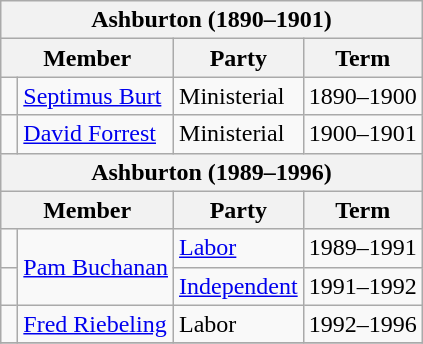<table class="wikitable">
<tr>
<th colspan="4">Ashburton (1890–1901)</th>
</tr>
<tr>
<th colspan="2">Member</th>
<th>Party</th>
<th>Term</th>
</tr>
<tr>
<td> </td>
<td><a href='#'>Septimus Burt</a></td>
<td>Ministerial</td>
<td>1890–1900</td>
</tr>
<tr>
<td> </td>
<td><a href='#'>David Forrest</a></td>
<td>Ministerial</td>
<td>1900–1901</td>
</tr>
<tr>
<th colspan="4">Ashburton (1989–1996)</th>
</tr>
<tr>
<th colspan="2">Member</th>
<th>Party</th>
<th>Term</th>
</tr>
<tr>
<td> </td>
<td rowspan="2"><a href='#'>Pam Buchanan</a></td>
<td><a href='#'>Labor</a></td>
<td>1989–1991</td>
</tr>
<tr>
<td> </td>
<td><a href='#'>Independent</a></td>
<td>1991–1992</td>
</tr>
<tr>
<td> </td>
<td><a href='#'>Fred Riebeling</a></td>
<td>Labor</td>
<td>1992–1996</td>
</tr>
<tr>
</tr>
</table>
